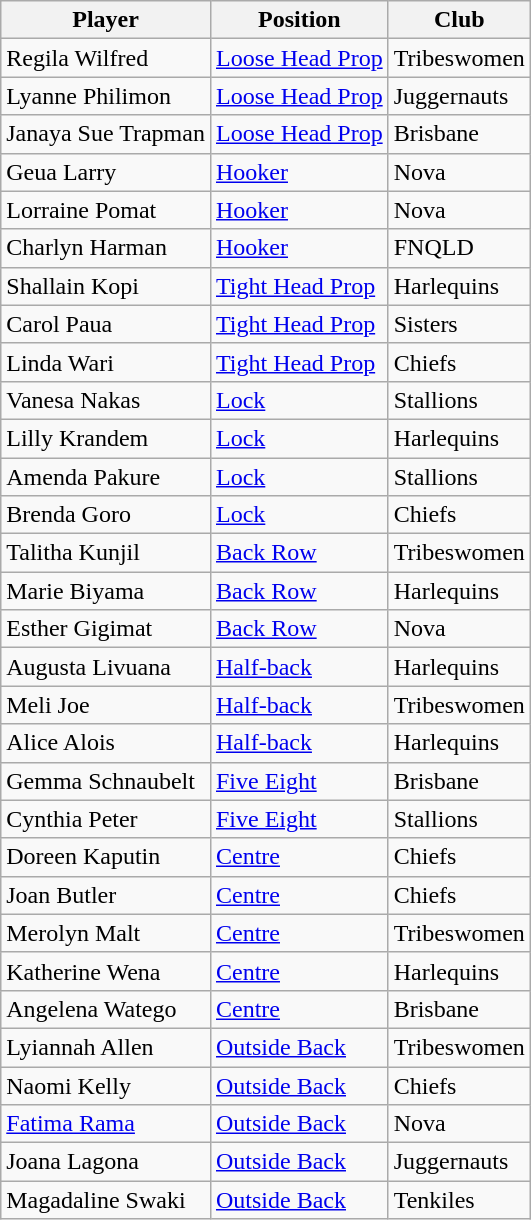<table class="wikitable">
<tr>
<th>Player</th>
<th>Position</th>
<th>Club</th>
</tr>
<tr>
<td>Regila Wilfred</td>
<td><a href='#'>Loose Head Prop</a></td>
<td>Tribeswomen</td>
</tr>
<tr>
<td>Lyanne Philimon</td>
<td><a href='#'>Loose Head Prop</a></td>
<td>Juggernauts</td>
</tr>
<tr>
<td>Janaya Sue Trapman</td>
<td><a href='#'>Loose Head Prop</a></td>
<td>Brisbane</td>
</tr>
<tr>
<td>Geua Larry</td>
<td><a href='#'>Hooker</a></td>
<td>Nova</td>
</tr>
<tr>
<td>Lorraine Pomat</td>
<td><a href='#'>Hooker</a></td>
<td>Nova</td>
</tr>
<tr>
<td>Charlyn Harman</td>
<td><a href='#'>Hooker</a></td>
<td>FNQLD</td>
</tr>
<tr>
<td>Shallain Kopi</td>
<td><a href='#'>Tight Head Prop</a></td>
<td>Harlequins</td>
</tr>
<tr>
<td>Carol Paua</td>
<td><a href='#'>Tight Head Prop</a></td>
<td>Sisters</td>
</tr>
<tr>
<td>Linda Wari</td>
<td><a href='#'>Tight Head Prop</a></td>
<td>Chiefs</td>
</tr>
<tr>
<td>Vanesa Nakas</td>
<td><a href='#'>Lock</a></td>
<td>Stallions</td>
</tr>
<tr>
<td>Lilly Krandem</td>
<td><a href='#'>Lock</a></td>
<td>Harlequins</td>
</tr>
<tr>
<td>Amenda Pakure</td>
<td><a href='#'>Lock</a></td>
<td>Stallions</td>
</tr>
<tr>
<td>Brenda Goro</td>
<td><a href='#'>Lock</a></td>
<td>Chiefs</td>
</tr>
<tr>
<td>Talitha Kunjil</td>
<td><a href='#'>Back Row</a></td>
<td>Tribeswomen</td>
</tr>
<tr>
<td>Marie Biyama</td>
<td><a href='#'>Back Row</a></td>
<td>Harlequins</td>
</tr>
<tr>
<td>Esther Gigimat</td>
<td><a href='#'>Back Row</a></td>
<td>Nova</td>
</tr>
<tr>
<td>Augusta Livuana</td>
<td><a href='#'>Half-back</a></td>
<td>Harlequins</td>
</tr>
<tr>
<td>Meli Joe</td>
<td><a href='#'>Half-back</a></td>
<td>Tribeswomen</td>
</tr>
<tr>
<td>Alice Alois</td>
<td><a href='#'>Half-back</a></td>
<td>Harlequins</td>
</tr>
<tr>
<td>Gemma Schnaubelt</td>
<td><a href='#'>Five Eight</a></td>
<td>Brisbane</td>
</tr>
<tr>
<td>Cynthia Peter</td>
<td><a href='#'>Five Eight</a></td>
<td>Stallions</td>
</tr>
<tr>
<td>Doreen Kaputin</td>
<td><a href='#'>Centre</a></td>
<td>Chiefs</td>
</tr>
<tr>
<td>Joan Butler</td>
<td><a href='#'>Centre</a></td>
<td>Chiefs</td>
</tr>
<tr>
<td>Merolyn Malt</td>
<td><a href='#'>Centre</a></td>
<td>Tribeswomen</td>
</tr>
<tr>
<td>Katherine Wena</td>
<td><a href='#'>Centre</a></td>
<td>Harlequins</td>
</tr>
<tr>
<td>Angelena Watego</td>
<td><a href='#'>Centre</a></td>
<td>Brisbane</td>
</tr>
<tr>
<td>Lyiannah Allen</td>
<td><a href='#'>Outside Back</a></td>
<td>Tribeswomen</td>
</tr>
<tr>
<td>Naomi Kelly</td>
<td><a href='#'>Outside Back</a></td>
<td>Chiefs</td>
</tr>
<tr>
<td><a href='#'>Fatima Rama</a></td>
<td><a href='#'>Outside Back</a></td>
<td>Nova</td>
</tr>
<tr>
<td>Joana Lagona</td>
<td><a href='#'>Outside Back</a></td>
<td>Juggernauts</td>
</tr>
<tr>
<td>Magadaline Swaki</td>
<td><a href='#'>Outside Back</a></td>
<td>Tenkiles</td>
</tr>
</table>
